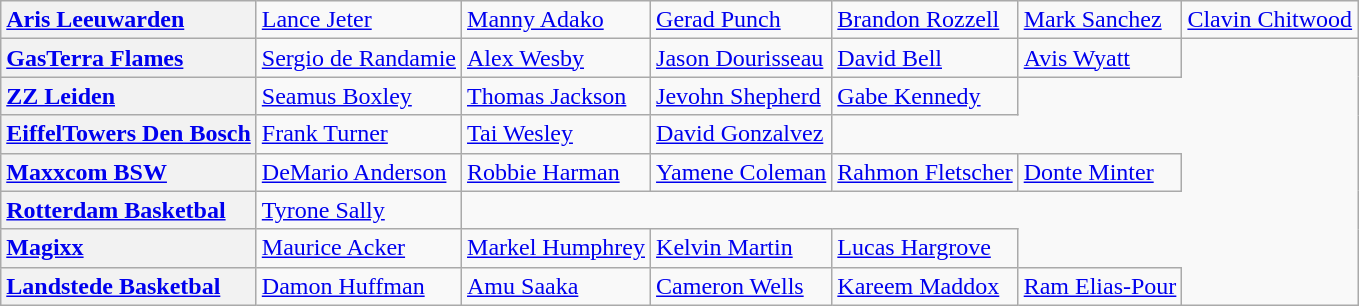<table class="wikitable">
<tr>
<th style="text-align:left;"><a href='#'>Aris Leeuwarden</a></th>
<td> <a href='#'>Lance Jeter</a></td>
<td> <a href='#'>Manny Adako</a></td>
<td> <a href='#'>Gerad Punch</a></td>
<td> <a href='#'>Brandon Rozzell</a></td>
<td> <a href='#'>Mark Sanchez</a></td>
<td> <a href='#'>Clavin Chitwood</a></td>
</tr>
<tr>
<th style="text-align:left;"><a href='#'>GasTerra Flames</a></th>
<td> <a href='#'>Sergio de Randamie</a></td>
<td> <a href='#'>Alex Wesby</a></td>
<td> <a href='#'>Jason Dourisseau</a></td>
<td> <a href='#'>David Bell</a></td>
<td> <a href='#'>Avis Wyatt</a></td>
</tr>
<tr>
<th style="text-align:left;"><a href='#'>ZZ Leiden</a></th>
<td> <a href='#'>Seamus Boxley</a></td>
<td> <a href='#'>Thomas Jackson</a></td>
<td> <a href='#'>Jevohn Shepherd</a></td>
<td> <a href='#'>Gabe Kennedy</a></td>
</tr>
<tr>
<th style="text-align:left;"><a href='#'>EiffelTowers Den Bosch</a></th>
<td> <a href='#'>Frank Turner</a></td>
<td> <a href='#'>Tai Wesley</a></td>
<td> <a href='#'>David Gonzalvez</a></td>
</tr>
<tr>
<th style="text-align:left;"><a href='#'>Maxxcom BSW</a></th>
<td> <a href='#'>DeMario Anderson</a></td>
<td> <a href='#'>Robbie Harman</a></td>
<td> <a href='#'>Yamene Coleman</a></td>
<td> <a href='#'>Rahmon Fletscher</a></td>
<td> <a href='#'>Donte Minter</a></td>
</tr>
<tr>
<th style="text-align:left;"><a href='#'>Rotterdam Basketbal</a></th>
<td> <a href='#'>Tyrone Sally</a></td>
</tr>
<tr>
<th style="text-align:left;"><a href='#'>Magixx</a></th>
<td> <a href='#'>Maurice Acker</a></td>
<td> <a href='#'>Markel Humphrey</a></td>
<td> <a href='#'>Kelvin Martin</a></td>
<td> <a href='#'>Lucas Hargrove</a></td>
</tr>
<tr>
<th style="text-align:left;"><a href='#'>Landstede Basketbal</a></th>
<td> <a href='#'>Damon Huffman</a></td>
<td> <a href='#'>Amu Saaka</a></td>
<td> <a href='#'>Cameron Wells</a></td>
<td> <a href='#'>Kareem Maddox</a></td>
<td> <a href='#'>Ram Elias-Pour</a></td>
</tr>
</table>
